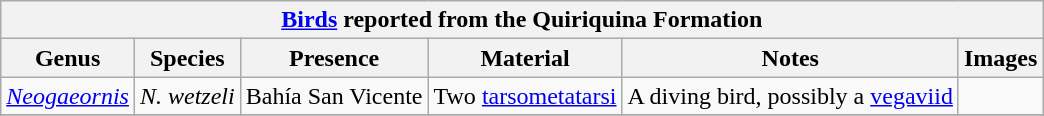<table class="wikitable" align="center">
<tr>
<th colspan="6" align="center"><strong><a href='#'>Birds</a> reported from the Quiriquina Formation</strong></th>
</tr>
<tr>
<th>Genus</th>
<th>Species</th>
<th>Presence</th>
<th><strong>Material</strong></th>
<th>Notes</th>
<th>Images</th>
</tr>
<tr>
<td><em><a href='#'>Neogaeornis</a></em></td>
<td><em>N. wetzeli</em></td>
<td>Bahía San Vicente</td>
<td>Two <a href='#'>tarsometatarsi</a></td>
<td>A diving bird, possibly a <a href='#'>vegaviid</a></td>
<td></td>
</tr>
<tr>
</tr>
</table>
